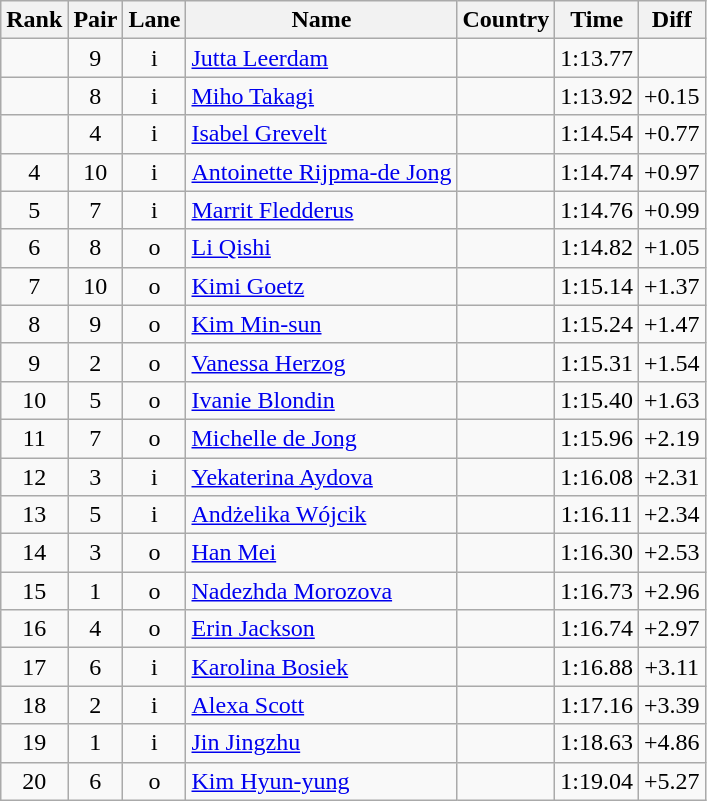<table class="wikitable sortable" style="text-align:center">
<tr>
<th>Rank</th>
<th>Pair</th>
<th>Lane</th>
<th>Name</th>
<th>Country</th>
<th>Time</th>
<th>Diff</th>
</tr>
<tr>
<td></td>
<td>9</td>
<td>i</td>
<td align=left><a href='#'>Jutta Leerdam</a></td>
<td align=left></td>
<td>1:13.77</td>
<td></td>
</tr>
<tr>
<td></td>
<td>8</td>
<td>i</td>
<td align=left><a href='#'>Miho Takagi</a></td>
<td align=left></td>
<td>1:13.92</td>
<td>+0.15</td>
</tr>
<tr>
<td></td>
<td>4</td>
<td>i</td>
<td align=left><a href='#'>Isabel Grevelt</a></td>
<td align=left></td>
<td>1:14.54</td>
<td>+0.77</td>
</tr>
<tr>
<td>4</td>
<td>10</td>
<td>i</td>
<td align=left><a href='#'>Antoinette Rijpma-de Jong</a></td>
<td align=left></td>
<td>1:14.74</td>
<td>+0.97</td>
</tr>
<tr>
<td>5</td>
<td>7</td>
<td>i</td>
<td align=left><a href='#'>Marrit Fledderus</a></td>
<td align=left></td>
<td>1:14.76</td>
<td>+0.99</td>
</tr>
<tr>
<td>6</td>
<td>8</td>
<td>o</td>
<td align=left><a href='#'>Li Qishi</a></td>
<td align=left></td>
<td>1:14.82</td>
<td>+1.05</td>
</tr>
<tr>
<td>7</td>
<td>10</td>
<td>o</td>
<td align=left><a href='#'>Kimi Goetz</a></td>
<td align=left></td>
<td>1:15.14</td>
<td>+1.37</td>
</tr>
<tr>
<td>8</td>
<td>9</td>
<td>o</td>
<td align=left><a href='#'>Kim Min-sun</a></td>
<td align=left></td>
<td>1:15.24</td>
<td>+1.47</td>
</tr>
<tr>
<td>9</td>
<td>2</td>
<td>o</td>
<td align=left><a href='#'>Vanessa Herzog</a></td>
<td align=left></td>
<td>1:15.31</td>
<td>+1.54</td>
</tr>
<tr>
<td>10</td>
<td>5</td>
<td>o</td>
<td align=left><a href='#'>Ivanie Blondin</a></td>
<td align=left></td>
<td>1:15.40</td>
<td>+1.63</td>
</tr>
<tr>
<td>11</td>
<td>7</td>
<td>o</td>
<td align=left><a href='#'>Michelle de Jong</a></td>
<td align=left></td>
<td>1:15.96</td>
<td>+2.19</td>
</tr>
<tr>
<td>12</td>
<td>3</td>
<td>i</td>
<td align=left><a href='#'>Yekaterina Aydova</a></td>
<td align=left></td>
<td>1:16.08</td>
<td>+2.31</td>
</tr>
<tr>
<td>13</td>
<td>5</td>
<td>i</td>
<td align=left><a href='#'>Andżelika Wójcik</a></td>
<td align=left></td>
<td>1:16.11</td>
<td>+2.34</td>
</tr>
<tr>
<td>14</td>
<td>3</td>
<td>o</td>
<td align=left><a href='#'>Han Mei</a></td>
<td align=left></td>
<td>1:16.30</td>
<td>+2.53</td>
</tr>
<tr>
<td>15</td>
<td>1</td>
<td>o</td>
<td align=left><a href='#'>Nadezhda Morozova</a></td>
<td align=left></td>
<td>1:16.73</td>
<td>+2.96</td>
</tr>
<tr>
<td>16</td>
<td>4</td>
<td>o</td>
<td align=left><a href='#'>Erin Jackson</a></td>
<td align=left></td>
<td>1:16.74</td>
<td>+2.97</td>
</tr>
<tr>
<td>17</td>
<td>6</td>
<td>i</td>
<td align=left><a href='#'>Karolina Bosiek</a></td>
<td align=left></td>
<td>1:16.88</td>
<td>+3.11</td>
</tr>
<tr>
<td>18</td>
<td>2</td>
<td>i</td>
<td align=left><a href='#'>Alexa Scott</a></td>
<td align=left></td>
<td>1:17.16</td>
<td>+3.39</td>
</tr>
<tr>
<td>19</td>
<td>1</td>
<td>i</td>
<td align=left><a href='#'>Jin Jingzhu</a></td>
<td align=left></td>
<td>1:18.63</td>
<td>+4.86</td>
</tr>
<tr>
<td>20</td>
<td>6</td>
<td>o</td>
<td align=left><a href='#'>Kim Hyun-yung</a></td>
<td align=left></td>
<td>1:19.04</td>
<td>+5.27</td>
</tr>
</table>
